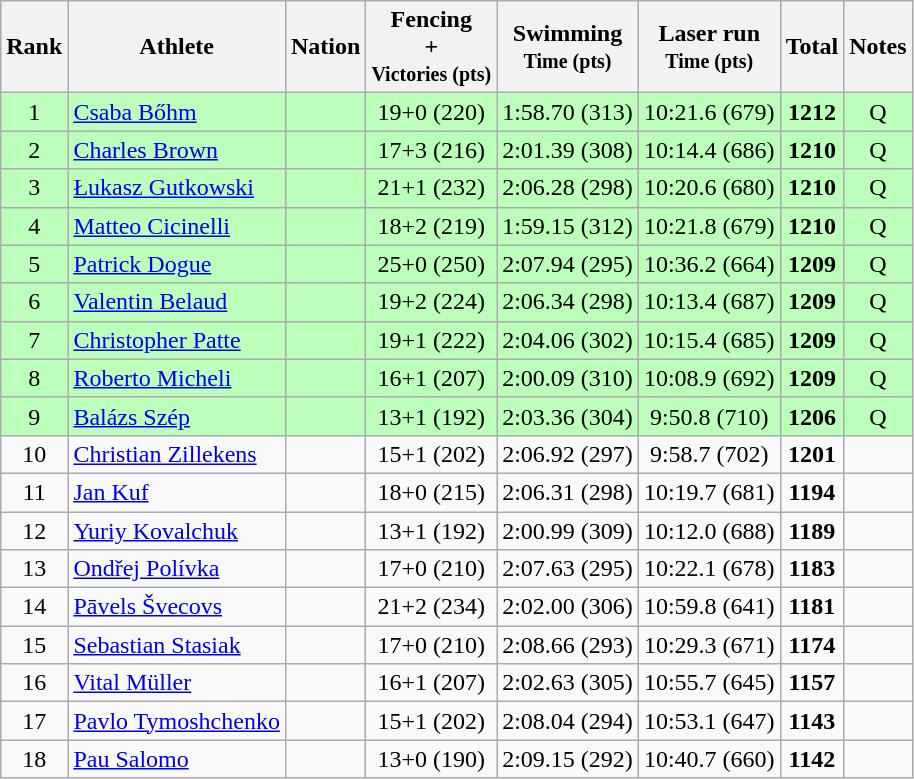<table style="text-align:center" class="wikitable sortable">
<tr>
<th>Rank</th>
<th>Athlete</th>
<th>Nation</th>
<th>Fencing<br>+<br><small>Victories (pts)</small></th>
<th>Swimming<br><small>Time (pts)</small></th>
<th>Laser run<br><small>Time (pts)</small></th>
<th>Total</th>
<th>Notes</th>
</tr>
<tr bgcolor=bbffbb>
<td>1</td>
<td align=left><a href='#'>Csaba Bőhm</a></td>
<td align=left></td>
<td>19+0 (220)</td>
<td>1:58.70 (313)</td>
<td>10:21.6 (679)</td>
<td><strong>1212</strong></td>
<td>Q</td>
</tr>
<tr bgcolor=bbffbb>
<td>2</td>
<td align=left><a href='#'>Charles Brown</a></td>
<td align=left></td>
<td>17+3 (216)</td>
<td>2:01.39 (308)</td>
<td>10:14.4 (686)</td>
<td><strong>1210</strong></td>
<td>Q</td>
</tr>
<tr bgcolor=bbffbb>
<td>3</td>
<td align=left><a href='#'>Łukasz Gutkowski</a></td>
<td align=left></td>
<td>21+1 (232)</td>
<td>2:06.28 (298)</td>
<td>10:20.6 (680)</td>
<td><strong>1210</strong></td>
<td>Q</td>
</tr>
<tr bgcolor=bbffbb>
<td>4</td>
<td align=left><a href='#'>Matteo Cicinelli</a></td>
<td align=left></td>
<td>18+2 (219)</td>
<td>1:59.15 (312)</td>
<td>10:21.8 (679)</td>
<td><strong>1210</strong></td>
<td>Q</td>
</tr>
<tr bgcolor=bbffbb>
<td>5</td>
<td align=left><a href='#'>Patrick Dogue</a></td>
<td align=left></td>
<td>25+0 (250)</td>
<td>2:07.94 (295)</td>
<td>10:36.2 (664)</td>
<td><strong>1209</strong></td>
<td>Q</td>
</tr>
<tr bgcolor=bbffbb>
<td>6</td>
<td align=left><a href='#'>Valentin Belaud</a></td>
<td align=left></td>
<td>19+2 (224)</td>
<td>2:06.34 (298)</td>
<td>10:13.4 (687)</td>
<td><strong>1209</strong></td>
<td>Q</td>
</tr>
<tr bgcolor=bbffbb>
<td>7</td>
<td align=left><a href='#'>Christopher Patte</a></td>
<td align=left></td>
<td>19+1 (222)</td>
<td>2:04.06 (302)</td>
<td>10:15.4 (685)</td>
<td><strong>1209</strong></td>
<td>Q</td>
</tr>
<tr bgcolor=bbffbb>
<td>8</td>
<td align=left><a href='#'>Roberto Micheli</a></td>
<td align=left></td>
<td>16+1 (207)</td>
<td>2:00.09 (310)</td>
<td>10:08.9 (692)</td>
<td><strong>1209</strong></td>
<td>Q</td>
</tr>
<tr bgcolor=bbffbb>
<td>9</td>
<td align=left><a href='#'>Balázs Szép</a></td>
<td align=left></td>
<td>13+1 (192)</td>
<td>2:03.36 (304)</td>
<td>9:50.8 (710)</td>
<td><strong>1206</strong></td>
<td>Q</td>
</tr>
<tr>
<td>10</td>
<td align=left><a href='#'>Christian Zillekens</a></td>
<td align=left></td>
<td>15+1 (202)</td>
<td>2:06.92 (297)</td>
<td>9:58.7 (702)</td>
<td><strong>1201</strong></td>
<td></td>
</tr>
<tr>
<td>11</td>
<td align=left><a href='#'>Jan Kuf</a></td>
<td align=left></td>
<td>18+0 (215)</td>
<td>2:06.31 (298)</td>
<td>10:19.7 (681)</td>
<td><strong>1194</strong></td>
<td></td>
</tr>
<tr>
<td>12</td>
<td align=left><a href='#'>Yuriy Kovalchuk</a></td>
<td align=left></td>
<td>13+1 (192)</td>
<td>2:00.99 (309)</td>
<td>10:12.0 (688)</td>
<td><strong>1189</strong></td>
<td></td>
</tr>
<tr>
<td>13</td>
<td align=left><a href='#'>Ondřej Polívka</a></td>
<td align=left></td>
<td>17+0 (210)</td>
<td>2:07.63 (295)</td>
<td>10:22.1 (678)</td>
<td><strong>1183</strong></td>
<td></td>
</tr>
<tr>
<td>14</td>
<td align=left><a href='#'>Pāvels Švecovs</a></td>
<td align=left></td>
<td>21+2 (234)</td>
<td>2:02.00 (306)</td>
<td>10:59.8 (641)</td>
<td><strong>1181</strong></td>
<td></td>
</tr>
<tr>
<td>15</td>
<td align=left><a href='#'>Sebastian Stasiak</a></td>
<td align=left></td>
<td>17+0 (210)</td>
<td>2:08.66 (293)</td>
<td>10:29.3 (671)</td>
<td><strong>1174</strong></td>
<td></td>
</tr>
<tr>
<td>16</td>
<td align=left><a href='#'>Vital Müller</a></td>
<td align=left></td>
<td>16+1 (207)</td>
<td>2:02.63 (305)</td>
<td>10:55.7 (645)</td>
<td><strong>1157</strong></td>
<td></td>
</tr>
<tr>
<td>17</td>
<td align=left><a href='#'>Pavlo Tymoshchenko</a></td>
<td align=left></td>
<td>15+1 (202)</td>
<td>2:08.04 (294)</td>
<td>10:53.1 (647)</td>
<td><strong>1143</strong></td>
<td></td>
</tr>
<tr>
<td>18</td>
<td align=left><a href='#'>Pau Salomo</a></td>
<td align=left></td>
<td>13+0 (190)</td>
<td>2:09.15 (292)</td>
<td>10:40.7 (660)</td>
<td><strong>1142</strong></td>
<td></td>
</tr>
</table>
